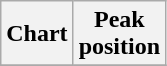<table class="wikitable sortable">
<tr>
<th>Chart</th>
<th>Peak<br>position</th>
</tr>
<tr>
</tr>
</table>
